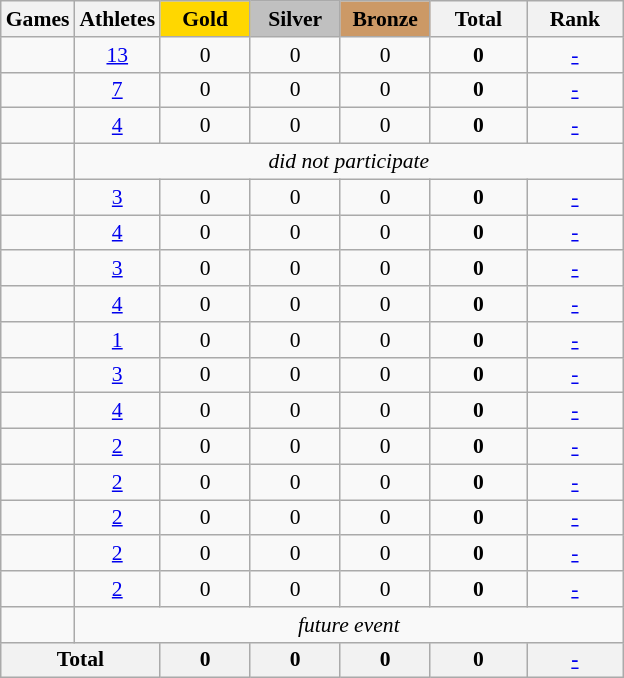<table class="wikitable" style="text-align:center; font-size:90%;">
<tr>
<th>Games</th>
<th>Athletes</th>
<td style="background:gold; width:3.7em; font-weight:bold;">Gold</td>
<td style="background:silver; width:3.7em; font-weight:bold;">Silver</td>
<td style="background:#cc9966; width:3.7em; font-weight:bold;">Bronze</td>
<th style="width:4em; font-weight:bold;">Total</th>
<th style="width:4em; font-weight:bold;">Rank</th>
</tr>
<tr>
<td align=left></td>
<td><a href='#'>13</a></td>
<td>0</td>
<td>0</td>
<td>0</td>
<td><strong>0</strong></td>
<td><a href='#'>-</a></td>
</tr>
<tr>
<td align=left></td>
<td><a href='#'>7</a></td>
<td>0</td>
<td>0</td>
<td>0</td>
<td><strong>0</strong></td>
<td><a href='#'>-</a></td>
</tr>
<tr>
<td align=left></td>
<td><a href='#'>4</a></td>
<td>0</td>
<td>0</td>
<td>0</td>
<td><strong>0</strong></td>
<td><a href='#'>-</a></td>
</tr>
<tr>
<td align=left></td>
<td colspan=6><em>did not participate</em></td>
</tr>
<tr>
<td align=left></td>
<td><a href='#'>3</a></td>
<td>0</td>
<td>0</td>
<td>0</td>
<td><strong>0</strong></td>
<td><a href='#'>-</a></td>
</tr>
<tr>
<td align=left></td>
<td><a href='#'>4</a></td>
<td>0</td>
<td>0</td>
<td>0</td>
<td><strong>0</strong></td>
<td><a href='#'>-</a></td>
</tr>
<tr>
<td align=left></td>
<td><a href='#'>3</a></td>
<td>0</td>
<td>0</td>
<td>0</td>
<td><strong>0</strong></td>
<td><a href='#'>-</a></td>
</tr>
<tr>
<td align=left></td>
<td><a href='#'>4</a></td>
<td>0</td>
<td>0</td>
<td>0</td>
<td><strong>0</strong></td>
<td><a href='#'>-</a></td>
</tr>
<tr>
<td align=left></td>
<td><a href='#'>1</a></td>
<td>0</td>
<td>0</td>
<td>0</td>
<td><strong>0</strong></td>
<td><a href='#'>-</a></td>
</tr>
<tr>
<td align=left></td>
<td><a href='#'>3</a></td>
<td>0</td>
<td>0</td>
<td>0</td>
<td><strong>0</strong></td>
<td><a href='#'>-</a></td>
</tr>
<tr>
<td align=left></td>
<td><a href='#'>4</a></td>
<td>0</td>
<td>0</td>
<td>0</td>
<td><strong>0</strong></td>
<td><a href='#'>-</a></td>
</tr>
<tr>
<td align=left></td>
<td><a href='#'>2</a></td>
<td>0</td>
<td>0</td>
<td>0</td>
<td><strong>0</strong></td>
<td><a href='#'>-</a></td>
</tr>
<tr>
<td align=left></td>
<td><a href='#'>2</a></td>
<td>0</td>
<td>0</td>
<td>0</td>
<td><strong>0</strong></td>
<td><a href='#'>-</a></td>
</tr>
<tr>
<td align=left></td>
<td><a href='#'>2</a></td>
<td>0</td>
<td>0</td>
<td>0</td>
<td><strong>0</strong></td>
<td><a href='#'>-</a></td>
</tr>
<tr>
<td align=left></td>
<td><a href='#'>2</a></td>
<td>0</td>
<td>0</td>
<td>0</td>
<td><strong>0</strong></td>
<td><a href='#'>-</a></td>
</tr>
<tr>
<td align=left></td>
<td><a href='#'>2</a></td>
<td>0</td>
<td>0</td>
<td>0</td>
<td><strong>0</strong></td>
<td><a href='#'>-</a></td>
</tr>
<tr>
<td align=left></td>
<td colspan=6><em>future event</em></td>
</tr>
<tr>
<th colspan=2>Total</th>
<th>0</th>
<th>0</th>
<th>0</th>
<th>0</th>
<th><a href='#'>-</a></th>
</tr>
</table>
